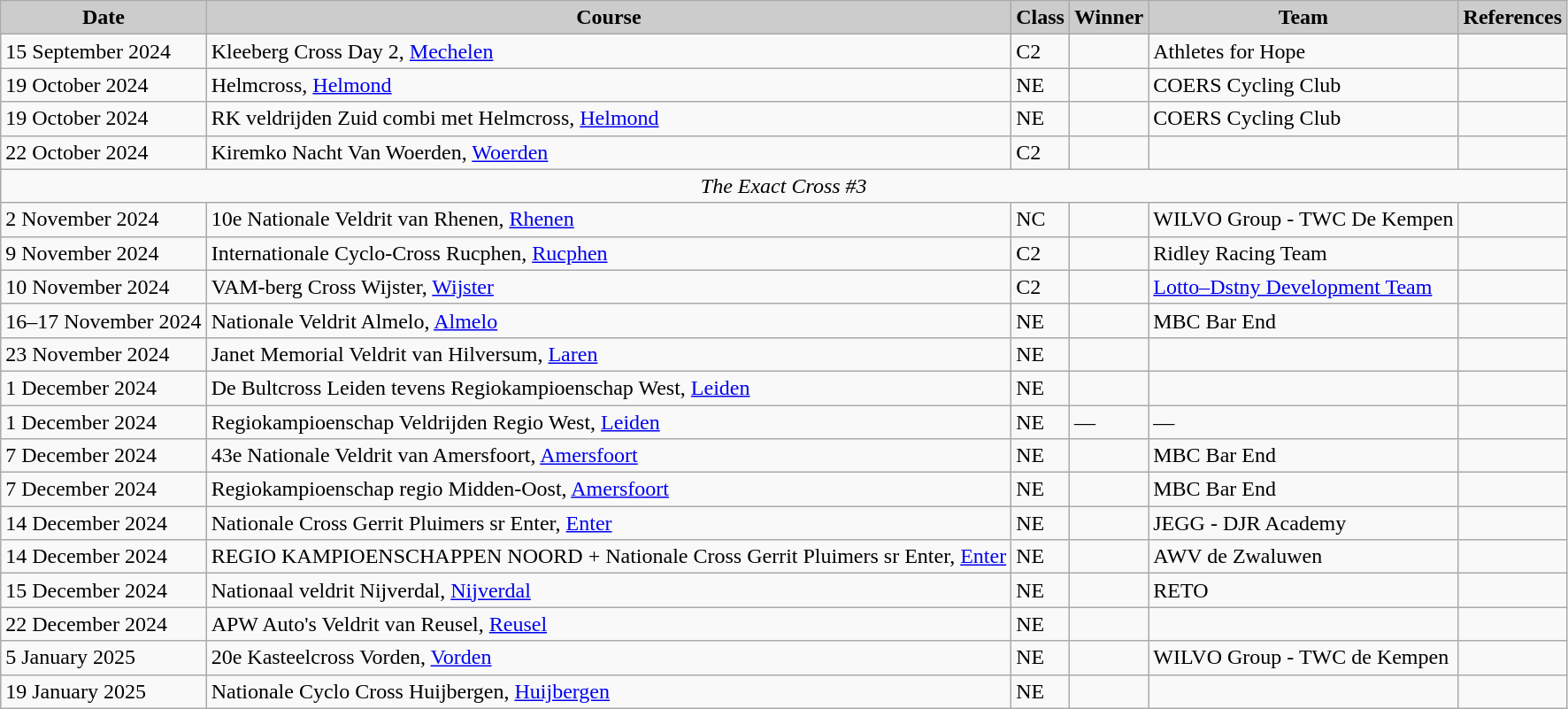<table class="wikitable sortable alternance ">
<tr>
<th scope="col" style="background-color:#CCCCCC;">Date</th>
<th scope="col" style="background-color:#CCCCCC;">Course</th>
<th scope="col" style="background-color:#CCCCCC;">Class</th>
<th scope="col" style="background-color:#CCCCCC;">Winner</th>
<th scope="col" style="background-color:#CCCCCC;">Team</th>
<th scope="col" style="background-color:#CCCCCC;">References</th>
</tr>
<tr>
<td>15 September 2024</td>
<td> Kleeberg Cross Day 2, <a href='#'>Mechelen</a></td>
<td>C2</td>
<td></td>
<td>Athletes for Hope</td>
<td></td>
</tr>
<tr>
<td>19 October 2024</td>
<td> Helmcross, <a href='#'>Helmond</a></td>
<td>NE</td>
<td></td>
<td>COERS Cycling Club</td>
<td></td>
</tr>
<tr>
<td>19 October 2024</td>
<td> RK veldrijden Zuid combi met Helmcross, <a href='#'>Helmond</a></td>
<td>NE</td>
<td></td>
<td>COERS Cycling Club</td>
<td></td>
</tr>
<tr>
<td>22 October 2024</td>
<td> Kiremko Nacht Van Woerden, <a href='#'>Woerden</a></td>
<td>C2</td>
<td></td>
<td></td>
<td></td>
</tr>
<tr>
<td align=center colspan="6"><em>The Exact Cross #3</em></td>
</tr>
<tr>
<td>2 November 2024</td>
<td> 10e Nationale Veldrit van Rhenen, <a href='#'>Rhenen</a></td>
<td>NC</td>
<td></td>
<td>WILVO Group - TWC De Kempen</td>
<td></td>
</tr>
<tr>
<td>9 November 2024</td>
<td> Internationale Cyclo-Cross Rucphen, <a href='#'>Rucphen</a></td>
<td>C2</td>
<td></td>
<td>Ridley Racing Team</td>
<td></td>
</tr>
<tr>
<td>10 November 2024</td>
<td> VAM-berg Cross Wijster, <a href='#'>Wijster</a></td>
<td>C2</td>
<td></td>
<td><a href='#'>Lotto–Dstny Development Team</a></td>
<td></td>
</tr>
<tr>
<td>16–17 November 2024</td>
<td> Nationale Veldrit Almelo, <a href='#'>Almelo</a></td>
<td>NE</td>
<td></td>
<td>MBC Bar End</td>
<td></td>
</tr>
<tr>
<td>23 November 2024</td>
<td> Janet Memorial Veldrit van Hilversum, <a href='#'>Laren</a></td>
<td>NE</td>
<td></td>
<td></td>
<td></td>
</tr>
<tr>
<td>1 December 2024</td>
<td> De Bultcross Leiden tevens Regiokampioenschap West, <a href='#'>Leiden</a></td>
<td>NE</td>
<td></td>
<td></td>
<td></td>
</tr>
<tr>
<td>1 December 2024</td>
<td> Regiokampioenschap Veldrijden Regio West, <a href='#'>Leiden</a></td>
<td>NE</td>
<td>—</td>
<td>—</td>
<td></td>
</tr>
<tr>
<td>7 December 2024</td>
<td> 43e Nationale Veldrit van Amersfoort, <a href='#'>Amersfoort</a></td>
<td>NE</td>
<td></td>
<td>MBC Bar End</td>
<td></td>
</tr>
<tr>
<td>7 December 2024</td>
<td> Regiokampioenschap regio Midden-Oost, <a href='#'>Amersfoort</a></td>
<td>NE</td>
<td></td>
<td>MBC Bar End</td>
<td></td>
</tr>
<tr>
<td>14 December 2024</td>
<td> Nationale Cross Gerrit Pluimers sr Enter, <a href='#'>Enter</a></td>
<td>NE</td>
<td></td>
<td>JEGG - DJR Academy</td>
<td></td>
</tr>
<tr>
<td>14 December 2024</td>
<td> REGIO KAMPIOENSCHAPPEN NOORD + Nationale Cross Gerrit Pluimers sr Enter, <a href='#'>Enter</a></td>
<td>NE</td>
<td></td>
<td>AWV de Zwaluwen</td>
<td></td>
</tr>
<tr>
<td>15 December 2024</td>
<td> Nationaal veldrit Nijverdal, <a href='#'>Nijverdal</a></td>
<td>NE</td>
<td></td>
<td>RETO</td>
<td></td>
</tr>
<tr>
<td>22 December 2024</td>
<td> APW Auto's Veldrit van Reusel, <a href='#'>Reusel</a></td>
<td>NE</td>
<td></td>
<td></td>
<td></td>
</tr>
<tr>
<td>5 January 2025</td>
<td> 20e Kasteelcross Vorden, <a href='#'>Vorden</a></td>
<td>NE</td>
<td></td>
<td>WILVO Group - TWC de Kempen</td>
<td></td>
</tr>
<tr>
<td>19 January 2025</td>
<td> Nationale Cyclo Cross Huijbergen, <a href='#'>Huijbergen</a></td>
<td>NE</td>
<td></td>
<td></td>
<td></td>
</tr>
</table>
